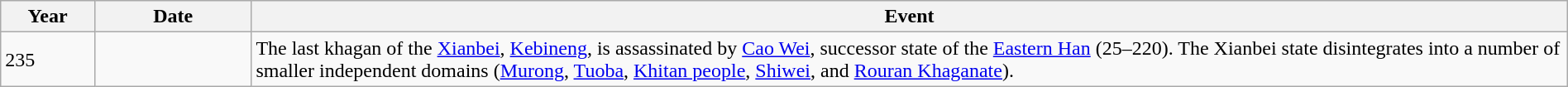<table class="wikitable" width="100%">
<tr>
<th style="width:6%">Year</th>
<th style="width:10%">Date</th>
<th>Event</th>
</tr>
<tr>
<td>235</td>
<td></td>
<td>The last khagan of the <a href='#'>Xianbei</a>, <a href='#'>Kebineng</a>, is assassinated by <a href='#'>Cao Wei</a>, successor state of the <a href='#'>Eastern Han</a> (25–220). The Xianbei state disintegrates into a number of smaller independent domains (<a href='#'>Murong</a>, <a href='#'>Tuoba</a>, <a href='#'>Khitan people</a>, <a href='#'>Shiwei</a>, and <a href='#'>Rouran Khaganate</a>).</td>
</tr>
</table>
